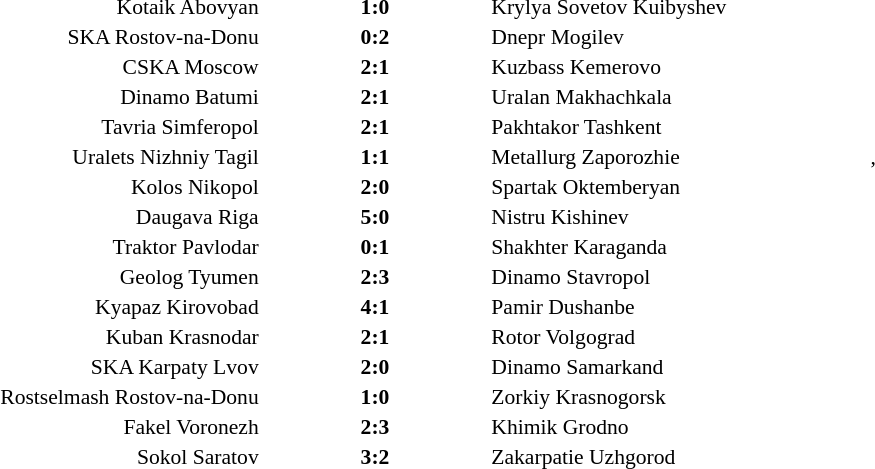<table style="width:100%;" cellspacing="1">
<tr>
<th width=20%></th>
<th width=12%></th>
<th width=20%></th>
<th></th>
</tr>
<tr style=font-size:90%>
<td align=right>Kotaik Abovyan</td>
<td align=center><strong>1:0</strong></td>
<td>Krylya Sovetov Kuibyshev</td>
<td></td>
</tr>
<tr style=font-size:90%>
<td align=right>SKA Rostov-na-Donu</td>
<td align=center><strong>0:2</strong></td>
<td>Dnepr Mogilev</td>
<td></td>
</tr>
<tr style=font-size:90%>
<td align=right>CSKA Moscow</td>
<td align=center><strong>2:1</strong></td>
<td>Kuzbass Kemerovo</td>
<td></td>
</tr>
<tr style=font-size:90%>
<td align=right>Dinamo Batumi</td>
<td align=center><strong>2:1</strong></td>
<td>Uralan Makhachkala</td>
<td></td>
</tr>
<tr style=font-size:90%>
<td align=right>Tavria Simferopol</td>
<td align=center><strong>2:1</strong></td>
<td>Pakhtakor Tashkent</td>
<td></td>
</tr>
<tr style=font-size:90%>
<td align=right>Uralets Nizhniy Tagil</td>
<td align=center><strong>1:1</strong></td>
<td>Metallurg Zaporozhie</td>
<td>, </td>
</tr>
<tr style=font-size:90%>
<td align=right>Kolos Nikopol</td>
<td align=center><strong>2:0</strong></td>
<td>Spartak Oktemberyan</td>
<td></td>
</tr>
<tr style=font-size:90%>
<td align=right>Daugava Riga</td>
<td align=center><strong>5:0</strong></td>
<td>Nistru Kishinev</td>
<td></td>
</tr>
<tr style=font-size:90%>
<td align=right>Traktor Pavlodar</td>
<td align=center><strong>0:1</strong></td>
<td>Shakhter Karaganda</td>
<td></td>
</tr>
<tr style=font-size:90%>
<td align=right>Geolog Tyumen</td>
<td align=center><strong>2:3</strong></td>
<td>Dinamo Stavropol</td>
<td></td>
</tr>
<tr style=font-size:90%>
<td align=right>Kyapaz Kirovobad</td>
<td align=center><strong>4:1</strong></td>
<td>Pamir Dushanbe</td>
<td></td>
</tr>
<tr style=font-size:90%>
<td align=right>Kuban Krasnodar</td>
<td align=center><strong>2:1</strong></td>
<td>Rotor Volgograd</td>
<td></td>
</tr>
<tr style=font-size:90%>
<td align=right>SKA Karpaty Lvov</td>
<td align=center><strong>2:0</strong></td>
<td>Dinamo Samarkand</td>
<td></td>
</tr>
<tr style=font-size:90%>
<td align=right>Rostselmash Rostov-na-Donu</td>
<td align=center><strong>1:0</strong></td>
<td>Zorkiy Krasnogorsk</td>
<td></td>
</tr>
<tr style=font-size:90%>
<td align=right>Fakel Voronezh</td>
<td align=center><strong>2:3</strong></td>
<td>Khimik Grodno</td>
</tr>
<tr style=font-size:90%>
<td align=right>Sokol Saratov</td>
<td align=center><strong>3:2</strong></td>
<td>Zakarpatie Uzhgorod</td>
<td></td>
</tr>
</table>
